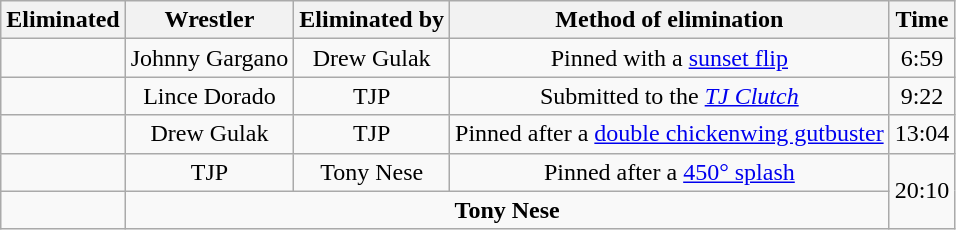<table class="wikitable sortable" style="text-align:center;">
<tr>
<th>Eliminated</th>
<th>Wrestler</th>
<th>Eliminated by</th>
<th>Method of elimination</th>
<th>Time</th>
</tr>
<tr>
<td></td>
<td>Johnny Gargano</td>
<td>Drew Gulak</td>
<td>Pinned with a <a href='#'>sunset flip</a></td>
<td>6:59</td>
</tr>
<tr>
<td></td>
<td>Lince Dorado</td>
<td>TJP</td>
<td>Submitted to the <em><a href='#'>TJ Clutch</a></em></td>
<td>9:22</td>
</tr>
<tr>
<td></td>
<td>Drew Gulak</td>
<td>TJP</td>
<td>Pinned after a <a href='#'>double chickenwing gutbuster</a></td>
<td>13:04</td>
</tr>
<tr>
<td></td>
<td>TJP</td>
<td>Tony Nese</td>
<td>Pinned after a <a href='#'>450° splash</a></td>
<td rowspan="2">20:10</td>
</tr>
<tr>
<td><strong></strong></td>
<td colspan=3><strong>Tony Nese</strong></td>
</tr>
</table>
